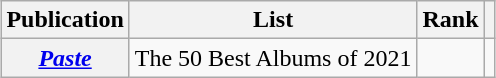<table class="wikitable mw-collapsible sortable plainrowheaders" style="margin-left: auto; margin-right: auto; border: none;">
<tr>
<th scope="col">Publication</th>
<th scope="col" class="unsortable">List</th>
<th scope="col" data-sort-type="number">Rank</th>
<th scope="col" class="unsortable"></th>
</tr>
<tr>
<th scope="row"><em><a href='#'>Paste</a></em></th>
<td>The 50 Best Albums of 2021</td>
<td></td>
<td></td>
</tr>
</table>
